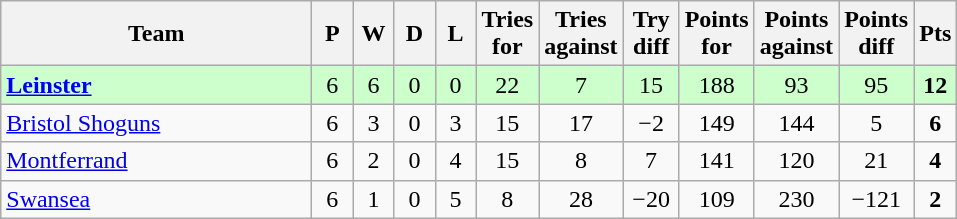<table class="wikitable" style="text-align: center;">
<tr>
<th width="200">Team</th>
<th width="20">P</th>
<th width="20">W</th>
<th width="20">D</th>
<th width="20">L</th>
<th width="20">Tries for</th>
<th width="20">Tries against</th>
<th width="30">Try diff</th>
<th width="20">Points for</th>
<th width="20">Points against</th>
<th width="25">Points diff</th>
<th width="20">Pts</th>
</tr>
<tr bgcolor="#ccffcc">
<td align=left> <strong><a href='#'>Leinster</a></strong></td>
<td>6</td>
<td>6</td>
<td>0</td>
<td>0</td>
<td>22</td>
<td>7</td>
<td>15</td>
<td>188</td>
<td>93</td>
<td>95</td>
<td><strong>12</strong></td>
</tr>
<tr>
<td align=left> <a href='#'>Bristol Shoguns</a></td>
<td>6</td>
<td>3</td>
<td>0</td>
<td>3</td>
<td>15</td>
<td>17</td>
<td>−2</td>
<td>149</td>
<td>144</td>
<td>5</td>
<td><strong>6</strong></td>
</tr>
<tr>
<td align=left> <a href='#'>Montferrand</a></td>
<td>6</td>
<td>2</td>
<td>0</td>
<td>4</td>
<td>15</td>
<td>8</td>
<td>7</td>
<td>141</td>
<td>120</td>
<td>21</td>
<td><strong>4</strong></td>
</tr>
<tr>
<td align=left> <a href='#'>Swansea</a></td>
<td>6</td>
<td>1</td>
<td>0</td>
<td>5</td>
<td>8</td>
<td>28</td>
<td>−20</td>
<td>109</td>
<td>230</td>
<td>−121</td>
<td><strong>2</strong></td>
</tr>
</table>
